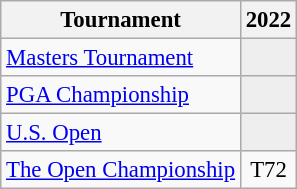<table class="wikitable" style="font-size:95%;text-align:center;">
<tr>
<th>Tournament</th>
<th>2022</th>
</tr>
<tr>
<td align=left><a href='#'>Masters Tournament</a></td>
<td style="background:#eeeeee;"></td>
</tr>
<tr>
<td align=left><a href='#'>PGA Championship</a></td>
<td style="background:#eeeeee;"></td>
</tr>
<tr>
<td align=left><a href='#'>U.S. Open</a></td>
<td style="background:#eeeeee;"></td>
</tr>
<tr>
<td align=left><a href='#'>The Open Championship</a></td>
<td>T72</td>
</tr>
</table>
